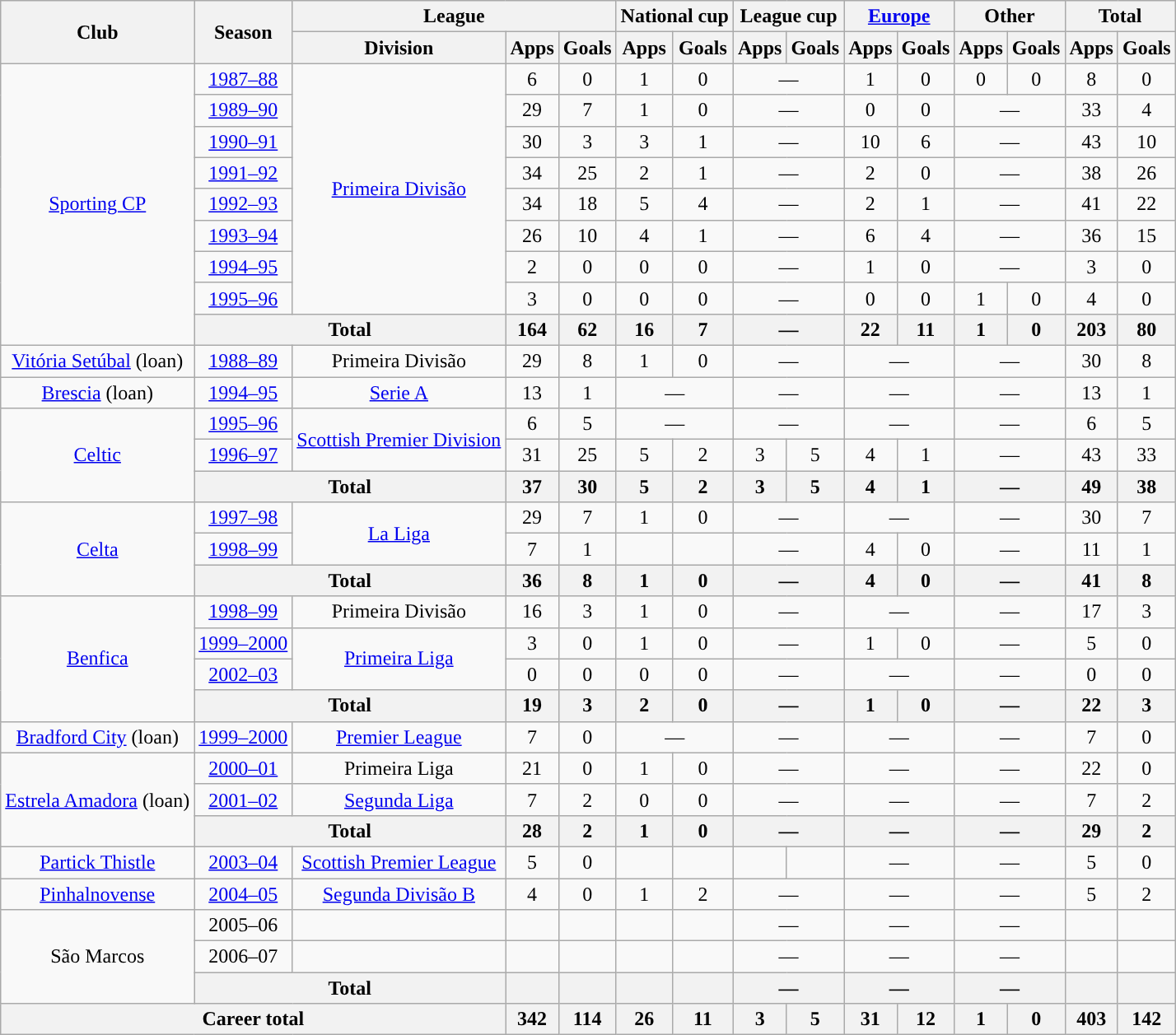<table class="wikitable" style="text-align:center">
<tr>
<th rowspan="2">Club</th>
<th rowspan="2">Season</th>
<th colspan="3">League</th>
<th colspan="2">National cup</th>
<th colspan="2">League cup</th>
<th colspan="2"><a href='#'>Europe</a></th>
<th colspan="2">Other</th>
<th colspan="2">Total</th>
</tr>
<tr>
<th>Division</th>
<th>Apps</th>
<th>Goals</th>
<th>Apps</th>
<th>Goals</th>
<th>Apps</th>
<th>Goals</th>
<th>Apps</th>
<th>Goals</th>
<th>Apps</th>
<th>Goals</th>
<th>Apps</th>
<th>Goals</th>
</tr>
<tr>
<td rowspan="9"><a href='#'>Sporting CP</a></td>
<td><a href='#'>1987–88</a></td>
<td rowspan="8"><a href='#'>Primeira Divisão</a></td>
<td>6</td>
<td>0</td>
<td>1</td>
<td>0</td>
<td colspan="2">—</td>
<td>1</td>
<td>0</td>
<td>0</td>
<td>0</td>
<td>8</td>
<td>0</td>
</tr>
<tr>
<td><a href='#'>1989–90</a></td>
<td>29</td>
<td>7</td>
<td>1</td>
<td>0</td>
<td colspan="2">—</td>
<td>0</td>
<td>0</td>
<td colspan="2">—</td>
<td>33</td>
<td>4</td>
</tr>
<tr>
<td><a href='#'>1990–91</a></td>
<td>30</td>
<td>3</td>
<td>3</td>
<td>1</td>
<td colspan="2">—</td>
<td>10</td>
<td>6</td>
<td colspan="2">—</td>
<td>43</td>
<td>10</td>
</tr>
<tr>
<td><a href='#'>1991–92</a></td>
<td>34</td>
<td>25</td>
<td>2</td>
<td>1</td>
<td colspan="2">—</td>
<td>2</td>
<td>0</td>
<td colspan="2">—</td>
<td>38</td>
<td>26</td>
</tr>
<tr>
<td><a href='#'>1992–93</a></td>
<td>34</td>
<td>18</td>
<td>5</td>
<td>4</td>
<td colspan="2">—</td>
<td>2</td>
<td>1</td>
<td colspan="2">—</td>
<td>41</td>
<td>22</td>
</tr>
<tr>
<td><a href='#'>1993–94</a></td>
<td>26</td>
<td>10</td>
<td>4</td>
<td>1</td>
<td colspan="2">—</td>
<td>6</td>
<td>4</td>
<td colspan="2">—</td>
<td>36</td>
<td>15</td>
</tr>
<tr>
<td><a href='#'>1994–95</a></td>
<td>2</td>
<td>0</td>
<td>0</td>
<td>0</td>
<td colspan="2">—</td>
<td>1</td>
<td>0</td>
<td colspan="2">—</td>
<td>3</td>
<td>0</td>
</tr>
<tr>
<td><a href='#'>1995–96</a></td>
<td>3</td>
<td>0</td>
<td>0</td>
<td>0</td>
<td colspan="2">—</td>
<td>0</td>
<td>0</td>
<td>1</td>
<td>0</td>
<td>4</td>
<td>0</td>
</tr>
<tr>
<th colspan="2">Total</th>
<th>164</th>
<th>62</th>
<th>16</th>
<th>7</th>
<th colspan="2">—</th>
<th>22</th>
<th>11</th>
<th>1</th>
<th>0</th>
<th>203</th>
<th>80</th>
</tr>
<tr>
<td rowspan="1"><a href='#'>Vitória Setúbal</a> (loan)</td>
<td><a href='#'>1988–89</a></td>
<td>Primeira Divisão</td>
<td>29</td>
<td>8</td>
<td>1</td>
<td>0</td>
<td colspan="2">—</td>
<td colspan="2">—</td>
<td colspan="2">—</td>
<td>30</td>
<td>8</td>
</tr>
<tr>
<td rowspan="1"><a href='#'>Brescia</a> (loan)</td>
<td><a href='#'>1994–95</a></td>
<td><a href='#'>Serie A</a></td>
<td>13</td>
<td>1</td>
<td colspan="2">—</td>
<td colspan="2">—</td>
<td colspan="2">—</td>
<td colspan="2">—</td>
<td>13</td>
<td>1</td>
</tr>
<tr>
<td rowspan="3"><a href='#'>Celtic</a></td>
<td><a href='#'>1995–96</a></td>
<td rowspan="2"><a href='#'>Scottish Premier Division</a></td>
<td>6</td>
<td>5</td>
<td colspan="2">—</td>
<td colspan="2">—</td>
<td colspan="2">—</td>
<td colspan="2">—</td>
<td>6</td>
<td>5</td>
</tr>
<tr>
<td><a href='#'>1996–97</a></td>
<td>31</td>
<td>25</td>
<td>5</td>
<td>2</td>
<td>3</td>
<td>5</td>
<td>4</td>
<td>1</td>
<td colspan="2">—</td>
<td>43</td>
<td>33</td>
</tr>
<tr>
<th colspan="2">Total</th>
<th>37</th>
<th>30</th>
<th>5</th>
<th>2</th>
<th>3</th>
<th>5</th>
<th>4</th>
<th>1</th>
<th colspan="2">—</th>
<th>49</th>
<th>38</th>
</tr>
<tr>
<td rowspan="3"><a href='#'>Celta</a></td>
<td><a href='#'>1997–98</a></td>
<td rowspan="2"><a href='#'>La Liga</a></td>
<td>29</td>
<td>7</td>
<td>1</td>
<td>0</td>
<td colspan="2">—</td>
<td colspan="2">—</td>
<td colspan="2">—</td>
<td>30</td>
<td>7</td>
</tr>
<tr>
<td><a href='#'>1998–99</a></td>
<td>7</td>
<td>1</td>
<td></td>
<td></td>
<td colspan="2">—</td>
<td>4</td>
<td>0</td>
<td colspan="2">—</td>
<td>11</td>
<td>1</td>
</tr>
<tr>
<th colspan="2">Total</th>
<th>36</th>
<th>8</th>
<th>1</th>
<th>0</th>
<th colspan="2">—</th>
<th>4</th>
<th>0</th>
<th colspan="2">—</th>
<th>41</th>
<th>8</th>
</tr>
<tr>
<td rowspan="4"><a href='#'>Benfica</a></td>
<td><a href='#'>1998–99</a></td>
<td>Primeira Divisão</td>
<td>16</td>
<td>3</td>
<td>1</td>
<td>0</td>
<td colspan="2">—</td>
<td colspan="2">—</td>
<td colspan="2">—</td>
<td>17</td>
<td>3</td>
</tr>
<tr>
<td><a href='#'>1999–2000</a></td>
<td rowspan="2"><a href='#'>Primeira Liga</a></td>
<td>3</td>
<td>0</td>
<td>1</td>
<td>0</td>
<td colspan="2">—</td>
<td>1</td>
<td>0</td>
<td colspan="2">—</td>
<td>5</td>
<td>0</td>
</tr>
<tr>
<td><a href='#'>2002–03</a></td>
<td>0</td>
<td>0</td>
<td>0</td>
<td>0</td>
<td colspan="2">—</td>
<td colspan="2">—</td>
<td colspan="2">—</td>
<td>0</td>
<td>0</td>
</tr>
<tr>
<th colspan="2">Total</th>
<th>19</th>
<th>3</th>
<th>2</th>
<th>0</th>
<th colspan="2">—</th>
<th>1</th>
<th>0</th>
<th colspan="2">—</th>
<th>22</th>
<th>3</th>
</tr>
<tr>
<td><a href='#'>Bradford City</a> (loan)</td>
<td><a href='#'>1999–2000</a></td>
<td><a href='#'>Premier League</a></td>
<td>7</td>
<td>0</td>
<td colspan="2">—</td>
<td colspan="2">—</td>
<td colspan="2">—</td>
<td colspan="2">—</td>
<td>7</td>
<td>0</td>
</tr>
<tr>
<td rowspan="3"><a href='#'>Estrela Amadora</a> (loan)</td>
<td><a href='#'>2000–01</a></td>
<td>Primeira Liga</td>
<td>21</td>
<td>0</td>
<td>1</td>
<td>0</td>
<td colspan="2">—</td>
<td colspan="2">—</td>
<td colspan="2">—</td>
<td>22</td>
<td>0</td>
</tr>
<tr>
<td><a href='#'>2001–02</a></td>
<td><a href='#'>Segunda Liga</a></td>
<td>7</td>
<td>2</td>
<td>0</td>
<td>0</td>
<td colspan="2">—</td>
<td colspan="2">—</td>
<td colspan="2">—</td>
<td>7</td>
<td>2</td>
</tr>
<tr>
<th colspan="2">Total</th>
<th>28</th>
<th>2</th>
<th>1</th>
<th>0</th>
<th colspan="2">—</th>
<th colspan="2">—</th>
<th colspan="2">—</th>
<th>29</th>
<th>2</th>
</tr>
<tr>
<td rowspan="1"><a href='#'>Partick Thistle</a></td>
<td><a href='#'>2003–04</a></td>
<td><a href='#'>Scottish Premier League</a></td>
<td>5</td>
<td>0</td>
<td></td>
<td></td>
<td></td>
<td></td>
<td colspan="2">—</td>
<td colspan="2">—</td>
<td>5</td>
<td>0</td>
</tr>
<tr>
<td rowspan="1"><a href='#'>Pinhalnovense</a></td>
<td><a href='#'>2004–05</a></td>
<td><a href='#'>Segunda Divisão B</a></td>
<td>4</td>
<td>0</td>
<td>1</td>
<td>2</td>
<td colspan="2">—</td>
<td colspan="2">—</td>
<td colspan="2">—</td>
<td>5</td>
<td>2</td>
</tr>
<tr>
<td rowspan="3">São Marcos</td>
<td>2005–06</td>
<td></td>
<td></td>
<td></td>
<td></td>
<td></td>
<td colspan="2">—</td>
<td colspan="2">—</td>
<td colspan="2">—</td>
<td></td>
<td></td>
</tr>
<tr>
<td>2006–07</td>
<td></td>
<td></td>
<td></td>
<td></td>
<td></td>
<td colspan="2">—</td>
<td colspan="2">—</td>
<td colspan="2">—</td>
<td></td>
<td></td>
</tr>
<tr>
<th colspan="2">Total</th>
<th></th>
<th></th>
<th></th>
<th></th>
<th colspan="2">—</th>
<th colspan="2">—</th>
<th colspan="2">—</th>
<th></th>
<th></th>
</tr>
<tr>
<th colspan="3">Career total</th>
<th>342</th>
<th>114</th>
<th>26</th>
<th>11</th>
<th>3</th>
<th>5</th>
<th>31</th>
<th>12</th>
<th>1</th>
<th>0</th>
<th>403</th>
<th>142</th>
</tr>
</table>
